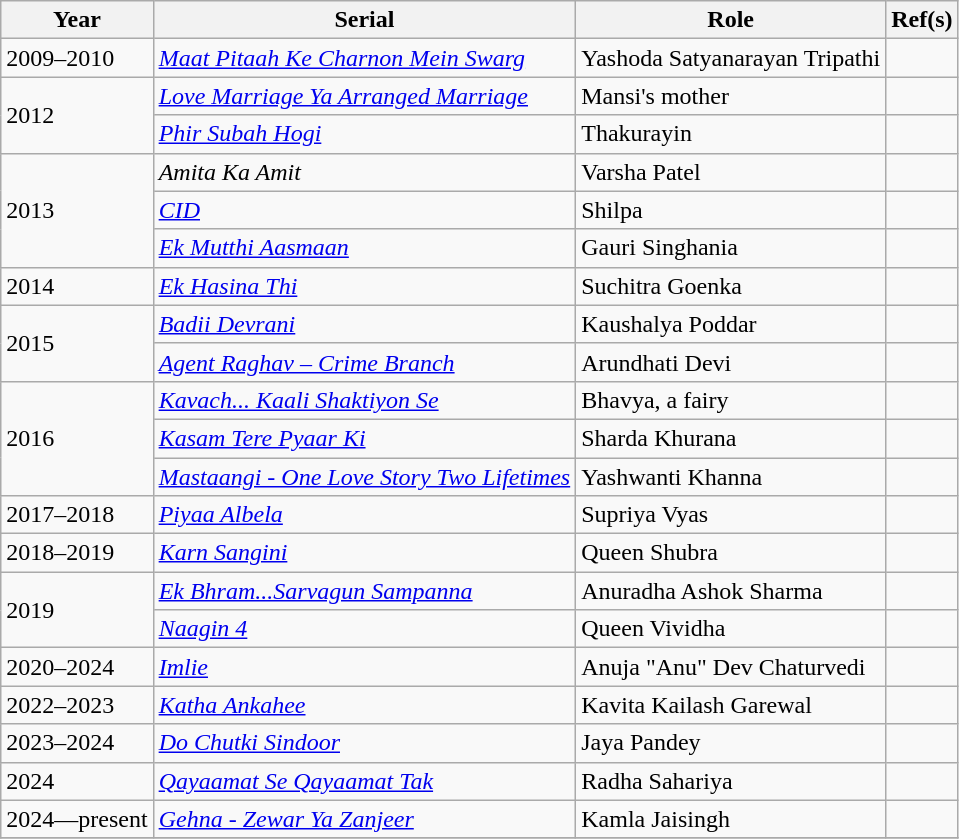<table class="wikitable sortable">
<tr>
<th>Year</th>
<th>Serial</th>
<th>Role</th>
<th>Ref(s)</th>
</tr>
<tr>
<td>2009–2010</td>
<td><em><a href='#'>Maat Pitaah Ke Charnon Mein Swarg</a></em></td>
<td>Yashoda Satyanarayan Tripathi</td>
<td></td>
</tr>
<tr>
<td rowspan=2>2012</td>
<td><em><a href='#'>Love Marriage Ya Arranged Marriage</a></em></td>
<td>Mansi's mother</td>
<td style="text-align:center;"></td>
</tr>
<tr>
<td><em><a href='#'>Phir Subah Hogi</a></em></td>
<td>Thakurayin</td>
<td style="text-align:center;"></td>
</tr>
<tr>
<td rowspan=3>2013</td>
<td><em>Amita Ka Amit</em></td>
<td>Varsha Patel</td>
<td style="text-align:center;"></td>
</tr>
<tr>
<td><em><a href='#'>CID</a></em></td>
<td>Shilpa</td>
<td></td>
</tr>
<tr>
<td><em><a href='#'>Ek Mutthi Aasmaan</a></em></td>
<td>Gauri Singhania</td>
<td style="text-align:center;"></td>
</tr>
<tr>
<td>2014</td>
<td><em><a href='#'>Ek Hasina Thi</a></em></td>
<td>Suchitra Goenka</td>
<td style="text-align:center;"></td>
</tr>
<tr>
<td rowspan=2>2015</td>
<td><em><a href='#'>Badii Devrani</a></em></td>
<td>Kaushalya Poddar</td>
<td style="text-align:center;"></td>
</tr>
<tr>
<td><em><a href='#'>Agent Raghav – Crime Branch</a></em></td>
<td>Arundhati Devi</td>
<td style="text-align:center;"></td>
</tr>
<tr>
<td rowspan=3>2016</td>
<td><em><a href='#'>Kavach... Kaali Shaktiyon Se</a></em></td>
<td>Bhavya, a fairy</td>
<td style="text-align:center;"></td>
</tr>
<tr>
<td><em><a href='#'>Kasam Tere Pyaar Ki</a></em></td>
<td>Sharda Khurana</td>
<td style="text-align:center;"></td>
</tr>
<tr>
<td><em><a href='#'>Mastaangi - One Love Story Two Lifetimes</a></em></td>
<td>Yashwanti Khanna</td>
<td style="text-align:center;"></td>
</tr>
<tr>
<td>2017–2018</td>
<td><em><a href='#'>Piyaa Albela</a></em></td>
<td>Supriya Vyas</td>
<td style="text-align:center;"></td>
</tr>
<tr>
<td>2018–2019</td>
<td><em><a href='#'>Karn Sangini</a></em></td>
<td>Queen Shubra</td>
<td style="text-align:center;"></td>
</tr>
<tr>
<td rowspan = "2">2019</td>
<td><em><a href='#'>Ek Bhram...Sarvagun Sampanna</a></em></td>
<td>Anuradha Ashok Sharma</td>
<td></td>
</tr>
<tr>
<td><em><a href='#'>Naagin 4</a></em></td>
<td>Queen Vividha</td>
<td></td>
</tr>
<tr>
<td>2020–2024</td>
<td><em><a href='#'>Imlie</a></em></td>
<td>Anuja "Anu" Dev Chaturvedi</td>
<td></td>
</tr>
<tr>
<td>2022–2023</td>
<td><em><a href='#'>Katha Ankahee</a></em></td>
<td>Kavita Kailash Garewal</td>
<td></td>
</tr>
<tr>
<td>2023–2024</td>
<td><em><a href='#'>Do Chutki Sindoor</a></em></td>
<td>Jaya Pandey</td>
<td></td>
</tr>
<tr>
<td>2024</td>
<td><em><a href='#'>Qayaamat Se Qayaamat Tak</a></em></td>
<td>Radha Sahariya</td>
<td></td>
</tr>
<tr>
<td>2024—present</td>
<td><em><a href='#'>Gehna - Zewar Ya Zanjeer</a></em></td>
<td>Kamla Jaisingh</td>
<td></td>
</tr>
<tr>
</tr>
</table>
